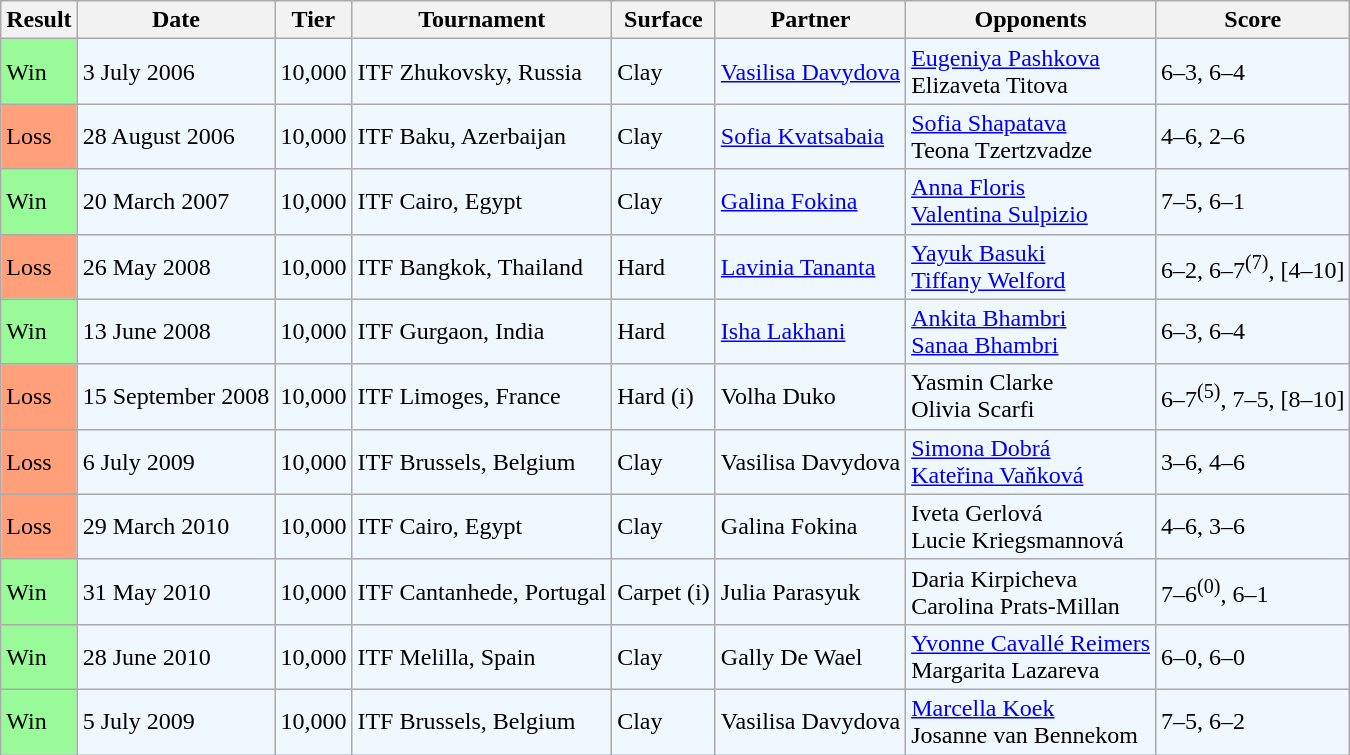<table class="sortable wikitable">
<tr>
<th>Result</th>
<th>Date</th>
<th>Tier</th>
<th>Tournament</th>
<th>Surface</th>
<th>Partner</th>
<th>Opponents</th>
<th class="unsortable">Score</th>
</tr>
<tr style="background:#f0f8ff;">
<td style="background:#98fb98;">Win</td>
<td>3 July 2006</td>
<td>10,000</td>
<td>ITF Zhukovsky, Russia</td>
<td>Clay</td>
<td> <a href='#'>Vasilisa Davydova</a></td>
<td> <a href='#'>Eugeniya Pashkova</a> <br>  Elizaveta Titova</td>
<td>6–3, 6–4</td>
</tr>
<tr style="background:#f0f8ff;">
<td style="background:#ffa07a;">Loss</td>
<td>28 August 2006</td>
<td>10,000</td>
<td>ITF Baku, Azerbaijan</td>
<td>Clay</td>
<td> <a href='#'>Sofia Kvatsabaia</a></td>
<td> <a href='#'>Sofia Shapatava</a> <br>  Teona Tzertzvadze</td>
<td>4–6, 2–6</td>
</tr>
<tr style="background:#f0f8ff;">
<td bgcolor="98FB98">Win</td>
<td>20 March 2007</td>
<td>10,000</td>
<td>ITF Cairo, Egypt</td>
<td>Clay</td>
<td> <a href='#'>Galina Fokina</a></td>
<td> <a href='#'>Anna Floris</a> <br>  <a href='#'>Valentina Sulpizio</a></td>
<td>7–5, 6–1</td>
</tr>
<tr style="background:#f0f8ff;">
<td bgcolor="FFA07A">Loss</td>
<td>26 May 2008</td>
<td>10,000</td>
<td>ITF Bangkok, Thailand</td>
<td>Hard</td>
<td> <a href='#'>Lavinia Tananta</a></td>
<td> <a href='#'>Yayuk Basuki</a> <br>  <a href='#'>Tiffany Welford</a></td>
<td>6–2, 6–7<sup>(7)</sup>, [4–10]</td>
</tr>
<tr style="background:#f0f8ff;">
<td bgcolor="98FB98">Win</td>
<td>13 June 2008</td>
<td>10,000</td>
<td>ITF Gurgaon, India</td>
<td>Hard</td>
<td> <a href='#'>Isha Lakhani</a></td>
<td> <a href='#'>Ankita Bhambri</a> <br>  <a href='#'>Sanaa Bhambri</a></td>
<td>6–3, 6–4</td>
</tr>
<tr style="background:#f0f8ff;">
<td bgcolor="FFA07A">Loss</td>
<td>15 September 2008</td>
<td>10,000</td>
<td>ITF Limoges, France</td>
<td>Hard (i)</td>
<td> Volha Duko</td>
<td> Yasmin Clarke <br>  Olivia Scarfi</td>
<td>6–7<sup>(5)</sup>, 7–5, [8–10]</td>
</tr>
<tr style="background:#f0f8ff;">
<td bgcolor="FFA07A">Loss</td>
<td>6 July 2009</td>
<td>10,000</td>
<td>ITF Brussels, Belgium</td>
<td>Clay</td>
<td> Vasilisa Davydova</td>
<td> <a href='#'>Simona Dobrá</a> <br>  <a href='#'>Kateřina Vaňková</a></td>
<td>3–6, 4–6</td>
</tr>
<tr style="background:#f0f8ff;">
<td bgcolor="FFA07A">Loss</td>
<td>29 March 2010</td>
<td>10,000</td>
<td>ITF Cairo, Egypt</td>
<td>Clay</td>
<td> Galina Fokina</td>
<td> Iveta Gerlová <br>  Lucie Kriegsmannová</td>
<td>4–6, 3–6</td>
</tr>
<tr style="background:#f0f8ff;">
<td bgcolor="98FB98">Win</td>
<td>31 May 2010</td>
<td>10,000</td>
<td>ITF Cantanhede, Portugal</td>
<td>Carpet (i)</td>
<td> Julia Parasyuk</td>
<td> Daria Kirpicheva <br>  Carolina Prats-Millan</td>
<td>7–6<sup>(0)</sup>, 6–1</td>
</tr>
<tr style="background:#f0f8ff;">
<td bgcolor="98FB98">Win</td>
<td>28 June 2010</td>
<td>10,000</td>
<td>ITF Melilla, Spain</td>
<td>Clay</td>
<td> Gally De Wael</td>
<td> <a href='#'>Yvonne Cavallé Reimers</a> <br>  Margarita Lazareva</td>
<td>6–0, 6–0</td>
</tr>
<tr style="background:#f0f8ff;">
<td bgcolor="98FB98">Win</td>
<td>5 July 2009</td>
<td>10,000</td>
<td>ITF Brussels, Belgium</td>
<td>Clay</td>
<td> Vasilisa Davydova</td>
<td> <a href='#'>Marcella Koek</a> <br>  Josanne van Bennekom</td>
<td>7–5, 6–2</td>
</tr>
</table>
